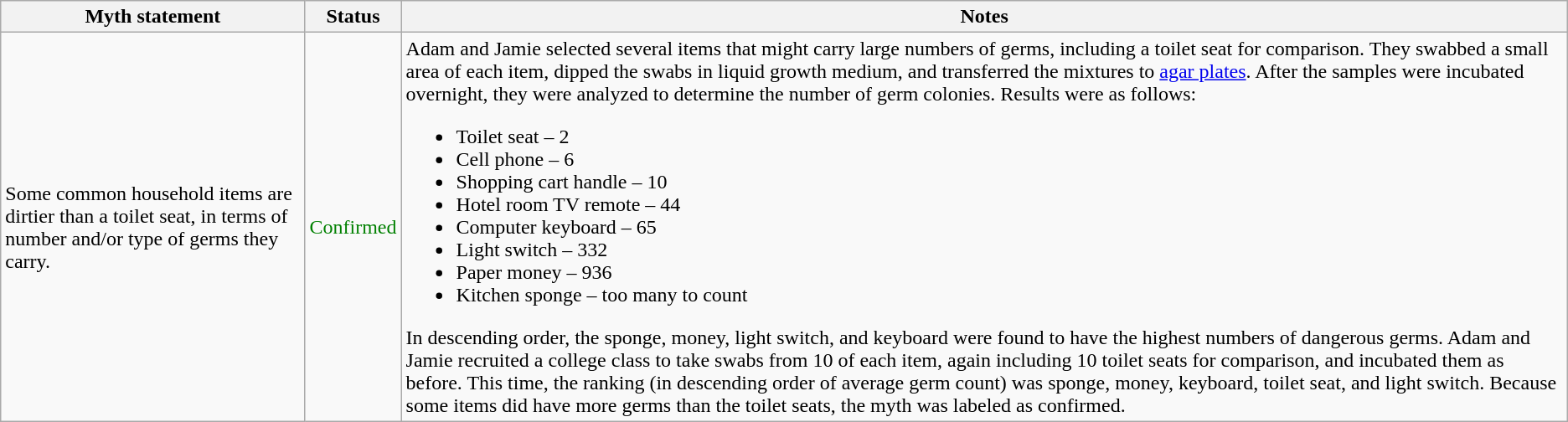<table class="wikitable plainrowheaders">
<tr>
<th>Myth statement</th>
<th>Status</th>
<th>Notes</th>
</tr>
<tr>
<td>Some common household items are dirtier than a toilet seat, in terms of number and/or type of germs they carry.</td>
<td style="color:green">Confirmed</td>
<td>Adam and Jamie selected several items that might carry large numbers of germs, including a toilet seat for comparison. They swabbed a small area of each item, dipped the swabs in liquid growth medium, and transferred the mixtures to <a href='#'>agar plates</a>. After the samples were incubated overnight, they were analyzed to determine the number of germ colonies. Results were as follows:<br><ul><li>Toilet seat – 2</li><li>Cell phone – 6</li><li>Shopping cart handle – 10</li><li>Hotel room TV remote – 44</li><li>Computer keyboard – 65</li><li>Light switch – 332</li><li>Paper money – 936</li><li>Kitchen sponge – too many to count</li></ul>In descending order, the sponge, money, light switch, and keyboard were found to have the highest numbers of dangerous germs. Adam and Jamie recruited a college class to take swabs from 10 of each item, again including 10 toilet seats for comparison, and incubated them as before. This time, the ranking (in descending order of average germ count) was sponge, money, keyboard, toilet seat, and light switch. Because some items did have more germs than the toilet seats, the myth was labeled as confirmed.</td>
</tr>
</table>
